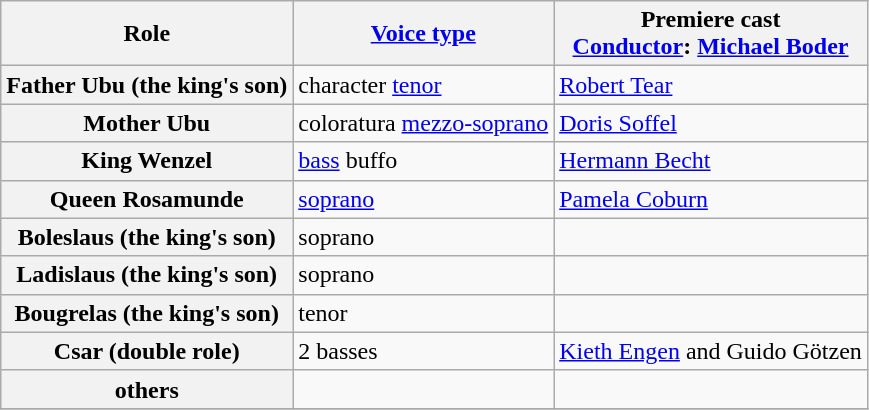<table class="wikitable plainrowheaders">
<tr>
<th scope="col">Role</th>
<th scope="col"><a href='#'>Voice type</a></th>
<th scope="col">Premiere cast<br><a href='#'>Conductor</a>: <a href='#'>Michael Boder</a></th>
</tr>
<tr>
<th scope="row">Father Ubu (the king's son)</th>
<td>character <a href='#'>tenor</a></td>
<td><a href='#'>Robert Tear</a></td>
</tr>
<tr>
<th scope="row">Mother Ubu</th>
<td>coloratura <a href='#'>mezzo-soprano</a></td>
<td><a href='#'>Doris Soffel</a></td>
</tr>
<tr>
<th scope="row">King Wenzel</th>
<td><a href='#'>bass</a> buffo</td>
<td><a href='#'>Hermann Becht</a></td>
</tr>
<tr>
<th scope="row">Queen Rosamunde</th>
<td><a href='#'>soprano</a></td>
<td><a href='#'>Pamela Coburn</a></td>
</tr>
<tr>
<th scope="row">Boleslaus (the king's son)</th>
<td>soprano</td>
<td></td>
</tr>
<tr>
<th scope="row">Ladislaus (the king's son)</th>
<td>soprano</td>
<td></td>
</tr>
<tr>
<th scope="row">Bougrelas (the king's son)</th>
<td>tenor</td>
<td></td>
</tr>
<tr>
<th scope="row">Csar (double role)</th>
<td>2 basses</td>
<td><a href='#'>Kieth Engen</a> and Guido Götzen</td>
</tr>
<tr>
<th scope="row">others</th>
<td></td>
<td></td>
</tr>
<tr>
</tr>
</table>
